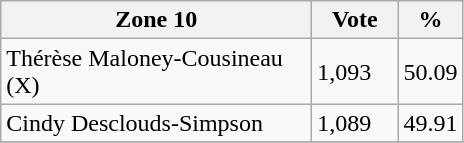<table class="wikitable">
<tr>
<th bgcolor="#DDDDFF" width="200px">Zone 10</th>
<th bgcolor="#DDDDFF" width="50px">Vote</th>
<th bgcolor="#DDDDFF" width="30px">%</th>
</tr>
<tr>
<td>Thérèse Maloney-Cousineau (X)</td>
<td>1,093</td>
<td>50.09</td>
</tr>
<tr>
<td>Cindy Desclouds-Simpson</td>
<td>1,089</td>
<td>49.91</td>
</tr>
<tr>
</tr>
</table>
